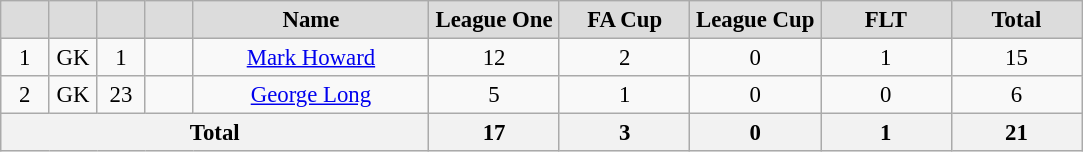<table class="wikitable sortable" style="font-size: 95%; text-align: center;">
<tr>
<th width=25 style="background-color:#dcdcdc; color:black;"></th>
<th width=25 style="background-color:#dcdcdc; color:black;"></th>
<th width=25 style="background-color:#dcdcdc; color:black;"></th>
<th width=25 style="background-color:#dcdcdc; color:black;"></th>
<th width=150 style="background-color:#dcdcdc; color:black;">Name</th>
<th width=80 style="background-color:#dcdcdc; color:black;">League One</th>
<th width=80 style="background-color:#dcdcdc; color:black;">FA Cup</th>
<th width=80 style="background-color:#dcdcdc; color:black;">League Cup</th>
<th width=80 style="background-color:#dcdcdc; color:black;">FLT</th>
<th width=80 style="background-color:#dcdcdc; color:black;">Total</th>
</tr>
<tr>
<td>1</td>
<td>GK</td>
<td>1</td>
<td></td>
<td data-sort-value="Mark Howard"><a href='#'>Mark Howard</a></td>
<td>12</td>
<td>2</td>
<td>0</td>
<td>1</td>
<td>15</td>
</tr>
<tr>
<td>2</td>
<td>GK</td>
<td>23</td>
<td></td>
<td data-sort-value="George Long"><a href='#'>George Long</a></td>
<td>5</td>
<td>1</td>
<td>0</td>
<td>0</td>
<td>6</td>
</tr>
<tr class="sortbottom">
<th colspan=5>Total</th>
<th>17</th>
<th>3</th>
<th>0</th>
<th>1</th>
<th>21</th>
</tr>
</table>
